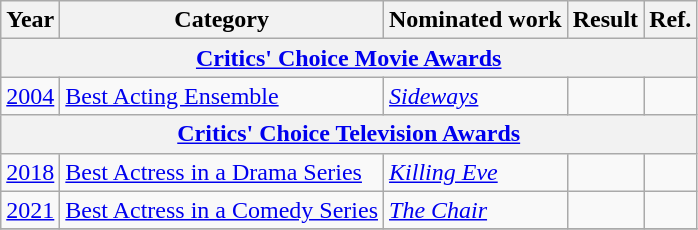<table class="wikitable plainrowheaders">
<tr>
<th scope="col">Year</th>
<th scope="col">Category</th>
<th scope="col">Nominated work</th>
<th scope="col">Result</th>
<th scope="col">Ref.</th>
</tr>
<tr>
<th colspan="5" style="text-align: center;"><a href='#'>Critics' Choice Movie Awards</a></th>
</tr>
<tr>
<td><a href='#'>2004</a></td>
<td><a href='#'>Best Acting Ensemble</a></td>
<td><em><a href='#'>Sideways</a></em></td>
<td></td>
<td align="center"></td>
</tr>
<tr>
<th colspan="5" style="text-align: center;"><a href='#'>Critics' Choice Television Awards</a></th>
</tr>
<tr>
<td><a href='#'>2018</a></td>
<td><a href='#'>Best Actress in a Drama Series</a></td>
<td><em><a href='#'>Killing Eve</a></em></td>
<td></td>
<td align="center"></td>
</tr>
<tr>
<td><a href='#'>2021</a></td>
<td><a href='#'>Best Actress in a Comedy Series</a></td>
<td><em><a href='#'>The Chair</a></em></td>
<td></td>
<td align="center"></td>
</tr>
<tr>
</tr>
</table>
